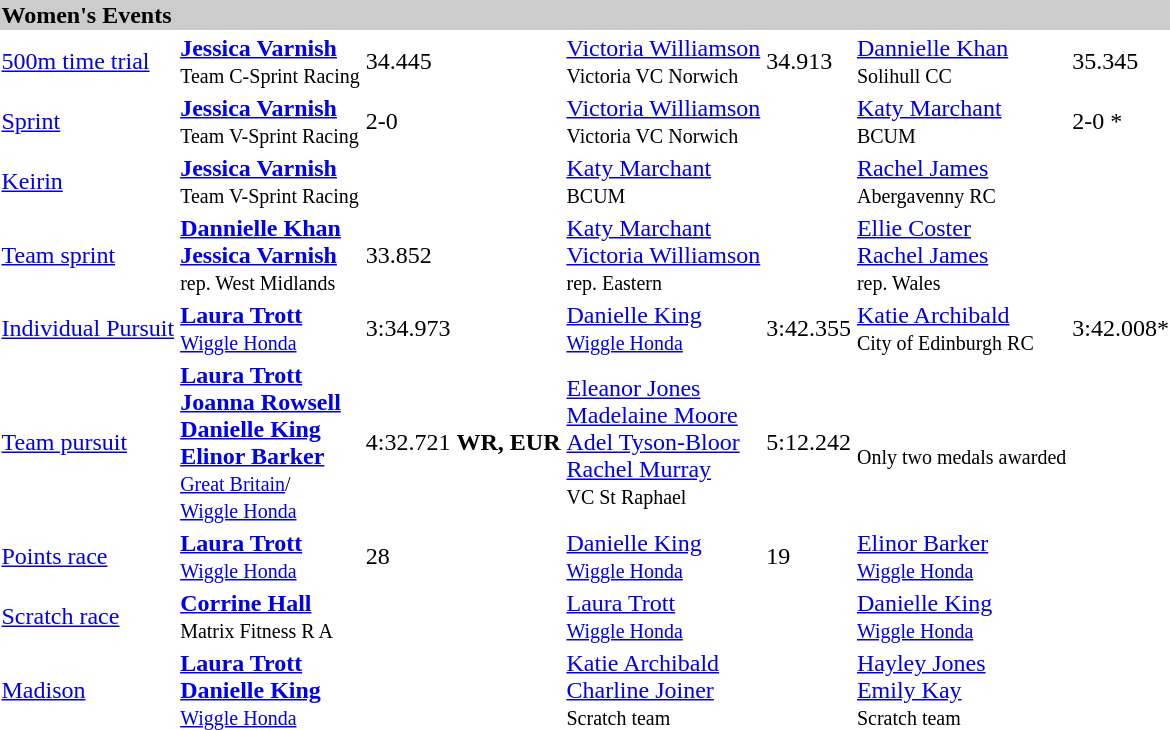<table>
<tr bgcolor="#cccccc">
<td colspan=7><strong>Women's Events</strong></td>
</tr>
<tr>
<td><a href='#'>500m time trial</a></td>
<td><strong><a href='#'>Jessica Varnish</a></strong><br><small>Team C-Sprint Racing</small></td>
<td>34.445</td>
<td><a href='#'>Victoria Williamson</a><br><small>Victoria VC Norwich</small></td>
<td>34.913</td>
<td><a href='#'>Dannielle Khan</a><br><small>Solihull CC</small></td>
<td>35.345</td>
</tr>
<tr>
<td><a href='#'>Sprint</a></td>
<td><strong><a href='#'>Jessica Varnish</a></strong><br><small>Team V-Sprint Racing</small></td>
<td>2-0</td>
<td><a href='#'>Victoria Williamson</a><br><small>Victoria VC Norwich</small></td>
<td></td>
<td><a href='#'>Katy Marchant</a><br><small>BCUM</small></td>
<td>2-0 *</td>
</tr>
<tr>
<td><a href='#'>Keirin</a></td>
<td><strong><a href='#'>Jessica Varnish</a></strong><br><small>Team V-Sprint Racing</small></td>
<td></td>
<td><a href='#'>Katy Marchant</a><br><small>BCUM</small></td>
<td></td>
<td><a href='#'>Rachel James</a><br><small>Abergavenny RC</small></td>
<td></td>
</tr>
<tr>
<td><a href='#'>Team sprint</a></td>
<td><strong><a href='#'>Dannielle Khan</a><br><a href='#'>Jessica Varnish</a></strong><br><small>rep. West Midlands</small></td>
<td>33.852</td>
<td><a href='#'>Katy Marchant</a><br><a href='#'>Victoria Williamson</a><br><small>rep. Eastern</small></td>
<td></td>
<td><a href='#'>Ellie Coster</a><br><a href='#'>Rachel James</a><br><small>rep. Wales</small></td>
<td></td>
</tr>
<tr>
<td><a href='#'>Individual Pursuit</a></td>
<td><strong><a href='#'>Laura Trott</a></strong><br><small><a href='#'>Wiggle Honda</a></small></td>
<td>3:34.973</td>
<td><a href='#'>Danielle King</a><br><small><a href='#'>Wiggle Honda</a></small></td>
<td>3:42.355</td>
<td><a href='#'>Katie Archibald</a><br><small>City of Edinburgh RC</small></td>
<td>3:42.008*</td>
</tr>
<tr>
<td><a href='#'>Team pursuit</a></td>
<td><strong><a href='#'>Laura Trott</a><br><a href='#'>Joanna Rowsell</a><br><a href='#'>Danielle King</a><br><a href='#'>Elinor Barker</a></strong><br><small><a href='#'>Great Britain</a>/<br><a href='#'>Wiggle Honda</a></small></td>
<td>4:32.721 <strong>WR, EUR</strong></td>
<td><a href='#'>Eleanor Jones</a><br><a href='#'>Madelaine Moore</a><br><a href='#'>Adel Tyson-Bloor</a><br><a href='#'>Rachel Murray</a><br><small>VC St Raphael</small></td>
<td>5:12.242</td>
<td><br><small>Only two medals awarded</small></td>
<td></td>
</tr>
<tr>
<td><a href='#'>Points race</a></td>
<td><strong><a href='#'>Laura Trott</a></strong><br><small><a href='#'>Wiggle Honda</a></small></td>
<td>28</td>
<td><a href='#'>Danielle King</a><br><small><a href='#'>Wiggle Honda</a></small></td>
<td>19</td>
<td><a href='#'>Elinor Barker</a><br><small><a href='#'>Wiggle Honda</a></small></td>
<td></td>
</tr>
<tr>
<td><a href='#'>Scratch race</a></td>
<td><strong><a href='#'>Corrine Hall</a></strong><br><small>Matrix Fitness R A</small></td>
<td></td>
<td><a href='#'>Laura Trott</a><br><small><a href='#'>Wiggle Honda</a></small></td>
<td></td>
<td><a href='#'>Danielle King</a><br><small><a href='#'>Wiggle Honda</a></small></td>
<td></td>
</tr>
<tr>
<td><a href='#'>Madison</a></td>
<td><strong><a href='#'>Laura Trott</a><br><a href='#'>Danielle King</a><br></strong><small><a href='#'>Wiggle Honda</a></small></td>
<td></td>
<td><a href='#'>Katie Archibald</a><br><a href='#'>Charline Joiner</a><br><small>Scratch team</small></td>
<td></td>
<td><a href='#'>Hayley Jones</a><br><a href='#'>Emily Kay</a><br><small>Scratch team</small></td>
<td></td>
</tr>
</table>
